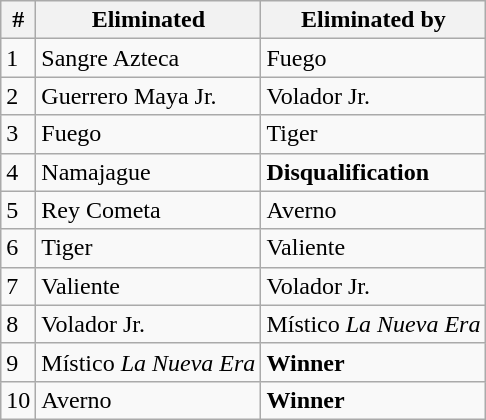<table class="wikitable sortable">
<tr>
<th>#</th>
<th>Eliminated</th>
<th>Eliminated by</th>
</tr>
<tr>
<td>1</td>
<td>Sangre Azteca</td>
<td>Fuego</td>
</tr>
<tr>
<td>2</td>
<td>Guerrero Maya Jr.</td>
<td>Volador Jr.</td>
</tr>
<tr>
<td>3</td>
<td>Fuego</td>
<td>Tiger</td>
</tr>
<tr>
<td>4</td>
<td>Namajague</td>
<td><strong>Disqualification</strong></td>
</tr>
<tr>
<td>5</td>
<td>Rey Cometa</td>
<td>Averno</td>
</tr>
<tr>
<td>6</td>
<td>Tiger</td>
<td>Valiente</td>
</tr>
<tr>
<td>7</td>
<td>Valiente</td>
<td>Volador Jr.</td>
</tr>
<tr>
<td>8</td>
<td>Volador Jr.</td>
<td>Místico <em>La Nueva Era</em></td>
</tr>
<tr>
<td>9</td>
<td>Místico <em>La Nueva Era</em></td>
<td><strong>Winner</strong></td>
</tr>
<tr>
<td>10</td>
<td>Averno</td>
<td><strong>Winner</strong></td>
</tr>
</table>
